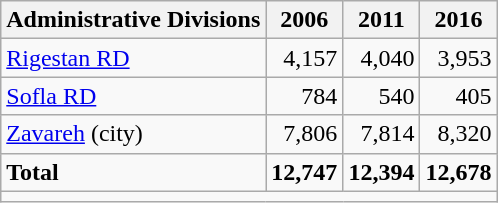<table class="wikitable">
<tr>
<th>Administrative Divisions</th>
<th>2006</th>
<th>2011</th>
<th>2016</th>
</tr>
<tr>
<td><a href='#'>Rigestan RD</a></td>
<td style="text-align: right;">4,157</td>
<td style="text-align: right;">4,040</td>
<td style="text-align: right;">3,953</td>
</tr>
<tr>
<td><a href='#'>Sofla RD</a></td>
<td style="text-align: right;">784</td>
<td style="text-align: right;">540</td>
<td style="text-align: right;">405</td>
</tr>
<tr>
<td><a href='#'>Zavareh</a> (city)</td>
<td style="text-align: right;">7,806</td>
<td style="text-align: right;">7,814</td>
<td style="text-align: right;">8,320</td>
</tr>
<tr>
<td><strong>Total</strong></td>
<td style="text-align: right;"><strong>12,747</strong></td>
<td style="text-align: right;"><strong>12,394</strong></td>
<td style="text-align: right;"><strong>12,678</strong></td>
</tr>
<tr>
<td colspan=4></td>
</tr>
</table>
